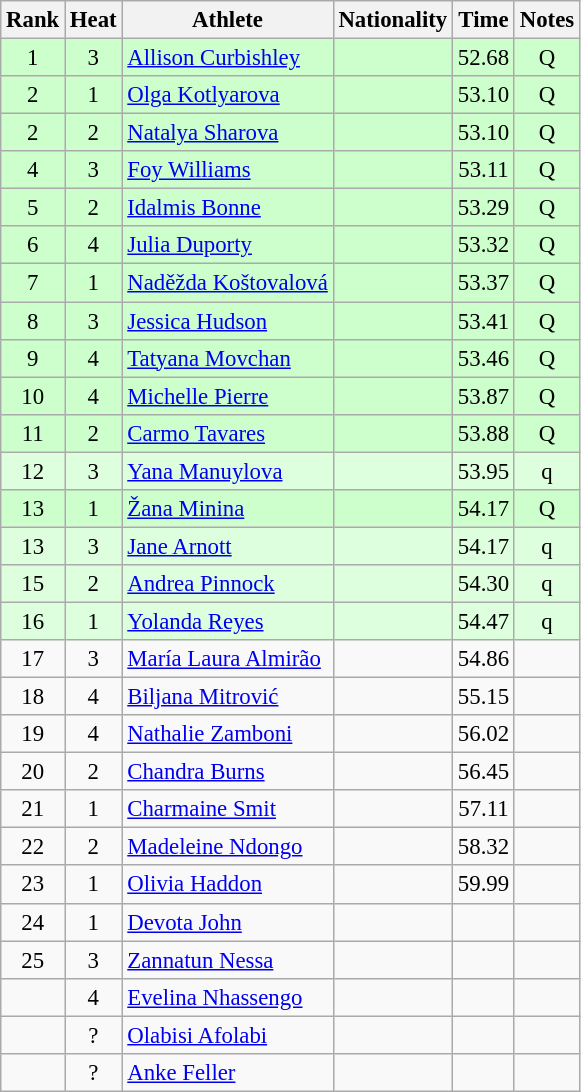<table class="wikitable sortable" style="text-align:center;font-size:95%">
<tr>
<th>Rank</th>
<th>Heat</th>
<th>Athlete</th>
<th>Nationality</th>
<th>Time</th>
<th>Notes</th>
</tr>
<tr bgcolor=ccffcc>
<td>1</td>
<td>3</td>
<td align="left"><a href='#'>Allison Curbishley</a></td>
<td align=left></td>
<td>52.68</td>
<td>Q</td>
</tr>
<tr bgcolor=ccffcc>
<td>2</td>
<td>1</td>
<td align="left"><a href='#'>Olga Kotlyarova</a></td>
<td align=left></td>
<td>53.10</td>
<td>Q</td>
</tr>
<tr bgcolor=ccffcc>
<td>2</td>
<td>2</td>
<td align="left"><a href='#'>Natalya Sharova</a></td>
<td align=left></td>
<td>53.10</td>
<td>Q</td>
</tr>
<tr bgcolor=ccffcc>
<td>4</td>
<td>3</td>
<td align="left"><a href='#'>Foy Williams</a></td>
<td align=left></td>
<td>53.11</td>
<td>Q</td>
</tr>
<tr bgcolor=ccffcc>
<td>5</td>
<td>2</td>
<td align="left"><a href='#'>Idalmis Bonne</a></td>
<td align=left></td>
<td>53.29</td>
<td>Q</td>
</tr>
<tr bgcolor=ccffcc>
<td>6</td>
<td>4</td>
<td align="left"><a href='#'>Julia Duporty</a></td>
<td align=left></td>
<td>53.32</td>
<td>Q</td>
</tr>
<tr bgcolor=ccffcc>
<td>7</td>
<td>1</td>
<td align="left"><a href='#'>Naděžda Koštovalová</a></td>
<td align=left></td>
<td>53.37</td>
<td>Q</td>
</tr>
<tr bgcolor=ccffcc>
<td>8</td>
<td>3</td>
<td align="left"><a href='#'>Jessica Hudson</a></td>
<td align=left></td>
<td>53.41</td>
<td>Q</td>
</tr>
<tr bgcolor=ccffcc>
<td>9</td>
<td>4</td>
<td align="left"><a href='#'>Tatyana Movchan</a></td>
<td align=left></td>
<td>53.46</td>
<td>Q</td>
</tr>
<tr bgcolor=ccffcc>
<td>10</td>
<td>4</td>
<td align="left"><a href='#'>Michelle Pierre</a></td>
<td align=left></td>
<td>53.87</td>
<td>Q</td>
</tr>
<tr bgcolor=ccffcc>
<td>11</td>
<td>2</td>
<td align="left"><a href='#'>Carmo Tavares</a></td>
<td align=left></td>
<td>53.88</td>
<td>Q</td>
</tr>
<tr bgcolor=ddffdd>
<td>12</td>
<td>3</td>
<td align="left"><a href='#'>Yana Manuylova</a></td>
<td align=left></td>
<td>53.95</td>
<td>q</td>
</tr>
<tr bgcolor=ccffcc>
<td>13</td>
<td>1</td>
<td align="left"><a href='#'>Žana Minina</a></td>
<td align=left></td>
<td>54.17</td>
<td>Q</td>
</tr>
<tr bgcolor=ddffdd>
<td>13</td>
<td>3</td>
<td align="left"><a href='#'>Jane Arnott</a></td>
<td align=left></td>
<td>54.17</td>
<td>q</td>
</tr>
<tr bgcolor=ddffdd>
<td>15</td>
<td>2</td>
<td align="left"><a href='#'>Andrea Pinnock</a></td>
<td align=left></td>
<td>54.30</td>
<td>q</td>
</tr>
<tr bgcolor=ddffdd>
<td>16</td>
<td>1</td>
<td align="left"><a href='#'>Yolanda Reyes</a></td>
<td align=left></td>
<td>54.47</td>
<td>q</td>
</tr>
<tr>
<td>17</td>
<td>3</td>
<td align="left"><a href='#'>María Laura Almirão</a></td>
<td align=left></td>
<td>54.86</td>
<td></td>
</tr>
<tr>
<td>18</td>
<td>4</td>
<td align="left"><a href='#'>Biljana Mitrović</a></td>
<td align=left></td>
<td>55.15</td>
<td></td>
</tr>
<tr>
<td>19</td>
<td>4</td>
<td align="left"><a href='#'>Nathalie Zamboni</a></td>
<td align=left></td>
<td>56.02</td>
<td></td>
</tr>
<tr>
<td>20</td>
<td>2</td>
<td align="left"><a href='#'>Chandra Burns</a></td>
<td align=left></td>
<td>56.45</td>
<td></td>
</tr>
<tr>
<td>21</td>
<td>1</td>
<td align="left"><a href='#'>Charmaine Smit</a></td>
<td align=left></td>
<td>57.11</td>
<td></td>
</tr>
<tr>
<td>22</td>
<td>2</td>
<td align="left"><a href='#'>Madeleine Ndongo</a></td>
<td align=left></td>
<td>58.32</td>
<td></td>
</tr>
<tr>
<td>23</td>
<td>1</td>
<td align="left"><a href='#'>Olivia Haddon</a></td>
<td align=left></td>
<td>59.99</td>
<td></td>
</tr>
<tr>
<td>24</td>
<td>1</td>
<td align="left"><a href='#'>Devota John</a></td>
<td align=left></td>
<td></td>
<td></td>
</tr>
<tr>
<td>25</td>
<td>3</td>
<td align="left"><a href='#'>Zannatun Nessa</a></td>
<td align=left></td>
<td></td>
<td></td>
</tr>
<tr>
<td></td>
<td>4</td>
<td align="left"><a href='#'>Evelina Nhassengo</a></td>
<td align=left></td>
<td></td>
<td></td>
</tr>
<tr>
<td></td>
<td>?</td>
<td align="left"><a href='#'>Olabisi Afolabi</a></td>
<td align=left></td>
<td></td>
<td></td>
</tr>
<tr>
<td></td>
<td>?</td>
<td align="left"><a href='#'>Anke Feller</a></td>
<td align=left></td>
<td></td>
<td></td>
</tr>
</table>
